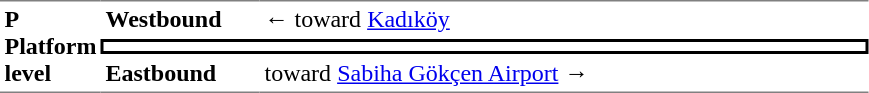<table table border=0 cellspacing=0 cellpadding=3>
<tr>
<td style="border-top:solid 1px gray;border-bottom:solid 1px gray;" width=50 rowspan=3 valign=top><strong>P<br>Platform level</strong></td>
<td style="border-top:solid 1px gray;" width=100><strong>Westbound</strong></td>
<td style="border-top:solid 1px gray;" width=400>←  toward <a href='#'>Kadıköy</a></td>
</tr>
<tr>
<td style="border-top:solid 2px black;border-right:solid 2px black;border-left:solid 2px black;border-bottom:solid 2px black;text-align:center;" colspan=2></td>
</tr>
<tr>
<td style="border-bottom:solid 1px gray;"><strong>Eastbound</strong></td>
<td style="border-bottom:solid 1px gray;"> toward <a href='#'>Sabiha Gökçen Airport</a> →</td>
</tr>
</table>
